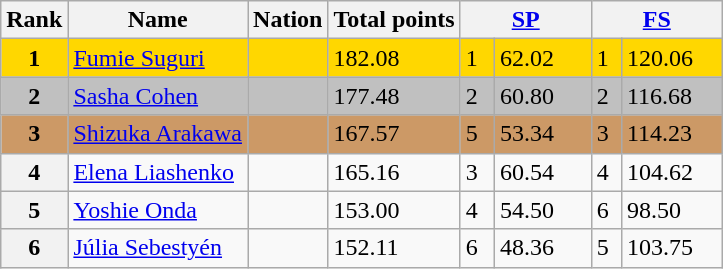<table class="wikitable">
<tr>
<th>Rank</th>
<th>Name</th>
<th>Nation</th>
<th>Total points</th>
<th colspan="2" width="80px"><a href='#'>SP</a></th>
<th colspan="2" width="80px"><a href='#'>FS</a></th>
</tr>
<tr bgcolor="gold">
<td align="center"><strong>1</strong></td>
<td><a href='#'>Fumie Suguri</a></td>
<td></td>
<td>182.08</td>
<td>1</td>
<td>62.02</td>
<td>1</td>
<td>120.06</td>
</tr>
<tr bgcolor="silver">
<td align="center"><strong>2</strong></td>
<td><a href='#'>Sasha Cohen</a></td>
<td></td>
<td>177.48</td>
<td>2</td>
<td>60.80</td>
<td>2</td>
<td>116.68</td>
</tr>
<tr bgcolor="cc9966">
<td align="center"><strong>3</strong></td>
<td><a href='#'>Shizuka Arakawa</a></td>
<td></td>
<td>167.57</td>
<td>5</td>
<td>53.34</td>
<td>3</td>
<td>114.23</td>
</tr>
<tr>
<th>4</th>
<td><a href='#'>Elena Liashenko</a></td>
<td></td>
<td>165.16</td>
<td>3</td>
<td>60.54</td>
<td>4</td>
<td>104.62</td>
</tr>
<tr>
<th>5</th>
<td><a href='#'>Yoshie Onda</a></td>
<td></td>
<td>153.00</td>
<td>4</td>
<td>54.50</td>
<td>6</td>
<td>98.50</td>
</tr>
<tr>
<th>6</th>
<td><a href='#'>Júlia Sebestyén</a></td>
<td></td>
<td>152.11</td>
<td>6</td>
<td>48.36</td>
<td>5</td>
<td>103.75</td>
</tr>
</table>
